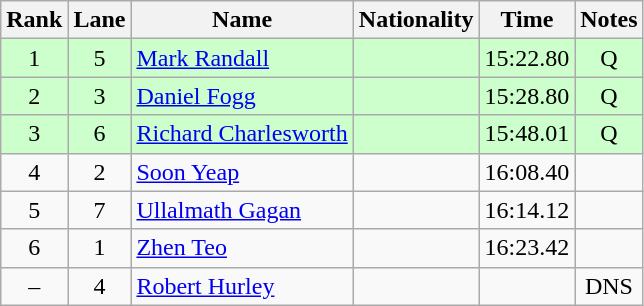<table class="wikitable sortable" style="text-align:center">
<tr>
<th>Rank</th>
<th>Lane</th>
<th>Name</th>
<th>Nationality</th>
<th>Time</th>
<th>Notes</th>
</tr>
<tr bgcolor=ccffcc>
<td>1</td>
<td>5</td>
<td align=left><a href='#'>Mark Randall</a></td>
<td align=left></td>
<td>15:22.80</td>
<td>Q</td>
</tr>
<tr bgcolor=ccffcc>
<td>2</td>
<td>3</td>
<td align=left><a href='#'>Daniel Fogg</a></td>
<td align=left></td>
<td>15:28.80</td>
<td>Q</td>
</tr>
<tr bgcolor=ccffcc>
<td>3</td>
<td>6</td>
<td align=left><a href='#'>Richard Charlesworth</a></td>
<td align=left></td>
<td>15:48.01</td>
<td>Q</td>
</tr>
<tr>
<td>4</td>
<td>2</td>
<td align=left><a href='#'>Soon Yeap</a></td>
<td align=left></td>
<td>16:08.40</td>
<td></td>
</tr>
<tr>
<td>5</td>
<td>7</td>
<td align=left><a href='#'>Ullalmath Gagan</a></td>
<td align=left></td>
<td>16:14.12</td>
<td></td>
</tr>
<tr>
<td>6</td>
<td>1</td>
<td align=left><a href='#'>Zhen Teo</a></td>
<td align=left></td>
<td>16:23.42</td>
<td></td>
</tr>
<tr>
<td>–</td>
<td>4</td>
<td align=left><a href='#'>Robert Hurley</a></td>
<td align=left></td>
<td></td>
<td>DNS</td>
</tr>
</table>
